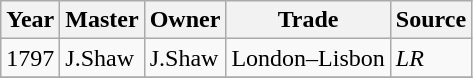<table class=" wikitable">
<tr>
<th>Year</th>
<th>Master</th>
<th>Owner</th>
<th>Trade</th>
<th>Source</th>
</tr>
<tr>
<td>1797</td>
<td>J.Shaw</td>
<td>J.Shaw</td>
<td>London–Lisbon</td>
<td><em>LR</em></td>
</tr>
<tr>
</tr>
</table>
